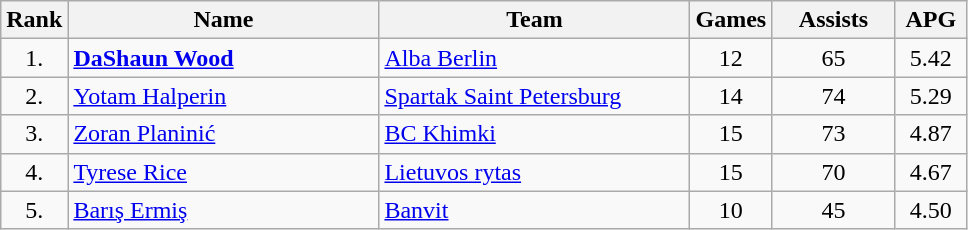<table class="wikitable" style="text-align: center;">
<tr>
<th>Rank</th>
<th width=200>Name</th>
<th width=200>Team</th>
<th>Games</th>
<th width=75>Assists</th>
<th width=40>APG</th>
</tr>
<tr>
<td>1.</td>
<td align="left"> <strong><a href='#'>DaShaun Wood</a></strong></td>
<td align="left"> <a href='#'>Alba Berlin</a></td>
<td>12</td>
<td>65</td>
<td>5.42</td>
</tr>
<tr>
<td>2.</td>
<td align="left"> <a href='#'>Yotam Halperin</a></td>
<td align="left"> <a href='#'>Spartak Saint Petersburg</a></td>
<td>14</td>
<td>74</td>
<td>5.29</td>
</tr>
<tr>
<td>3.</td>
<td align="left"> <a href='#'>Zoran Planinić</a></td>
<td align="left"> <a href='#'>BC Khimki</a></td>
<td>15</td>
<td>73</td>
<td>4.87</td>
</tr>
<tr>
<td>4.</td>
<td align="left"> <a href='#'>Tyrese Rice</a></td>
<td align="left"> <a href='#'>Lietuvos rytas</a></td>
<td>15</td>
<td>70</td>
<td>4.67</td>
</tr>
<tr>
<td>5.</td>
<td align="left"> <a href='#'>Barış Ermiş</a></td>
<td align="left"> <a href='#'>Banvit</a></td>
<td>10</td>
<td>45</td>
<td>4.50</td>
</tr>
</table>
